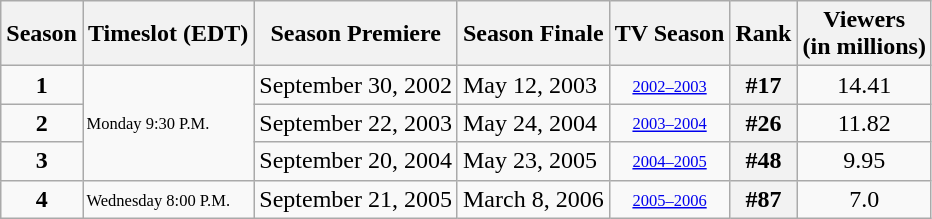<table class="wikitable">
<tr>
<th>Season</th>
<th>Timeslot (EDT)</th>
<th>Season Premiere</th>
<th>Season Finale</th>
<th>TV Season</th>
<th>Rank</th>
<th>Viewers<br>(in millions)</th>
</tr>
<tr style="background-color:#F9F9F9">
<th style="background:#F9F9F9;text-align:center">1</th>
<th rowspan="3" style="background:#F9F9F9;font-size:11px;font-weight:normal;text-align:left;line-height:110%">Monday 9:30 P.M.</th>
<td>September 30, 2002</td>
<td>May 12, 2003</td>
<td style="font-size:11px;text-align:center"><a href='#'>2002–2003</a></td>
<th style="text-align:center">#17</th>
<td style="text-align:center">14.41</td>
</tr>
<tr style="background-color:#F9F9F9">
<th style="background:#F9F9F9;text-align:center">2</th>
<td>September 22, 2003</td>
<td>May 24, 2004</td>
<td style="font-size:11px;text-align:center"><a href='#'>2003–2004</a></td>
<th style="text-align:center">#26</th>
<td style="text-align:center">11.82</td>
</tr>
<tr style="background-color:#F9F9F9">
<th style="background:#F9F9F9;text-align:center">3</th>
<td>September 20, 2004</td>
<td>May 23, 2005</td>
<td style="font-size:11px;text-align:center"><a href='#'>2004–2005</a></td>
<th style="text-align:center">#48</th>
<td style="text-align:center">9.95</td>
</tr>
<tr style="background-color:#F9F9F9">
<th style="background:#F9F9F9;text-align:center">4</th>
<th style="background:#F9F9F9;font-size:11px;font-weight:normal;text-align:left;line-height:110%">Wednesday 8:00 P.M.</th>
<td>September 21, 2005</td>
<td>March 8, 2006</td>
<td style="font-size:11px;text-align:center"><a href='#'>2005–2006</a></td>
<th style="text-align:center">#87</th>
<td style="text-align:center">7.0</td>
</tr>
</table>
